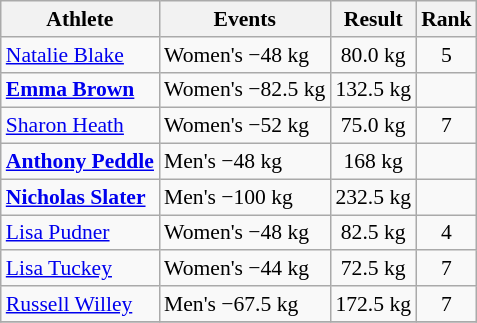<table class=wikitable style="font-size:90%">
<tr>
<th>Athlete</th>
<th>Events</th>
<th>Result</th>
<th>Rank<br></th>
</tr>
<tr>
<td><a href='#'>Natalie Blake</a></td>
<td>Women's −48 kg</td>
<td align="center">80.0 kg</td>
<td align="center">5</td>
</tr>
<tr>
<td><strong><a href='#'>Emma Brown</a></strong></td>
<td>Women's −82.5 kg</td>
<td align="center">132.5 kg</td>
<td align="center"></td>
</tr>
<tr>
<td><a href='#'>Sharon Heath</a></td>
<td>Women's −52 kg</td>
<td align="center">75.0 kg</td>
<td align="center">7</td>
</tr>
<tr>
<td><strong><a href='#'>Anthony Peddle</a></strong></td>
<td>Men's −48 kg</td>
<td align="center">168 kg</td>
<td align="center"></td>
</tr>
<tr>
<td><strong><a href='#'>Nicholas Slater</a></strong></td>
<td>Men's −100 kg</td>
<td align="center">232.5 kg</td>
<td align="center"></td>
</tr>
<tr>
<td><a href='#'>Lisa Pudner</a></td>
<td>Women's −48 kg</td>
<td align="center">82.5 kg</td>
<td align="center">4</td>
</tr>
<tr>
<td><a href='#'>Lisa Tuckey</a></td>
<td>Women's −44 kg</td>
<td align="center">72.5 kg</td>
<td align="center">7</td>
</tr>
<tr>
<td><a href='#'>Russell Willey</a></td>
<td>Men's −67.5 kg</td>
<td align="center">172.5 kg</td>
<td align="center">7</td>
</tr>
<tr>
</tr>
</table>
